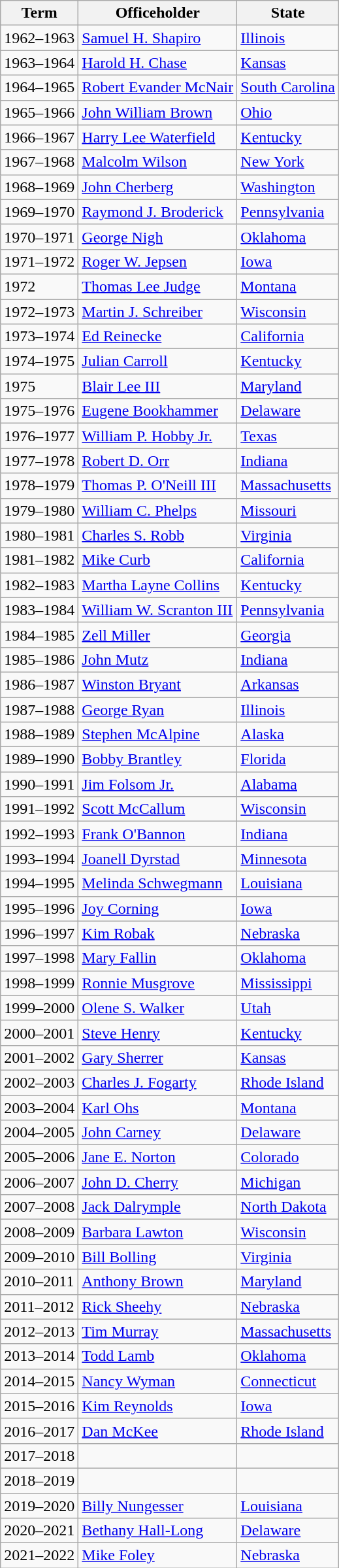<table class="wikitable">
<tr>
<th>Term</th>
<th>Officeholder</th>
<th>State</th>
</tr>
<tr>
<td>1962–1963</td>
<td><a href='#'>Samuel H. Shapiro</a></td>
<td><a href='#'>Illinois</a></td>
</tr>
<tr>
<td>1963–1964</td>
<td><a href='#'>Harold H. Chase</a></td>
<td><a href='#'>Kansas</a></td>
</tr>
<tr>
<td>1964–1965</td>
<td><a href='#'>Robert Evander McNair</a></td>
<td><a href='#'>South Carolina</a></td>
</tr>
<tr>
<td>1965–1966</td>
<td><a href='#'>John William Brown</a></td>
<td><a href='#'>Ohio</a></td>
</tr>
<tr>
<td>1966–1967</td>
<td><a href='#'>Harry Lee Waterfield</a></td>
<td><a href='#'>Kentucky</a></td>
</tr>
<tr>
<td>1967–1968</td>
<td><a href='#'>Malcolm Wilson</a></td>
<td><a href='#'>New York</a></td>
</tr>
<tr>
<td>1968–1969</td>
<td><a href='#'>John Cherberg</a></td>
<td><a href='#'>Washington</a></td>
</tr>
<tr>
<td>1969–1970</td>
<td><a href='#'>Raymond J. Broderick</a></td>
<td><a href='#'>Pennsylvania</a></td>
</tr>
<tr>
<td>1970–1971</td>
<td><a href='#'>George Nigh</a></td>
<td><a href='#'>Oklahoma</a></td>
</tr>
<tr>
<td>1971–1972</td>
<td><a href='#'>Roger W. Jepsen</a></td>
<td><a href='#'>Iowa</a></td>
</tr>
<tr>
<td>1972</td>
<td><a href='#'>Thomas Lee Judge</a></td>
<td><a href='#'>Montana</a></td>
</tr>
<tr>
<td>1972–1973</td>
<td><a href='#'>Martin J. Schreiber</a></td>
<td><a href='#'>Wisconsin</a></td>
</tr>
<tr>
<td>1973–1974</td>
<td><a href='#'>Ed Reinecke</a></td>
<td><a href='#'>California</a></td>
</tr>
<tr>
<td>1974–1975</td>
<td><a href='#'>Julian Carroll</a></td>
<td><a href='#'>Kentucky</a></td>
</tr>
<tr>
<td>1975</td>
<td><a href='#'>Blair Lee III</a></td>
<td><a href='#'>Maryland</a></td>
</tr>
<tr>
<td>1975–1976</td>
<td><a href='#'>Eugene Bookhammer</a></td>
<td><a href='#'>Delaware</a></td>
</tr>
<tr>
<td>1976–1977</td>
<td><a href='#'>William P. Hobby Jr.</a></td>
<td><a href='#'>Texas</a></td>
</tr>
<tr>
<td>1977–1978</td>
<td><a href='#'>Robert D. Orr</a></td>
<td><a href='#'>Indiana</a></td>
</tr>
<tr>
<td>1978–1979</td>
<td><a href='#'>Thomas P. O'Neill III</a></td>
<td><a href='#'>Massachusetts</a></td>
</tr>
<tr>
<td>1979–1980</td>
<td><a href='#'>William C. Phelps</a></td>
<td><a href='#'>Missouri</a></td>
</tr>
<tr>
<td>1980–1981</td>
<td><a href='#'>Charles S. Robb</a></td>
<td><a href='#'>Virginia</a></td>
</tr>
<tr>
<td>1981–1982</td>
<td><a href='#'>Mike Curb</a></td>
<td><a href='#'>California</a></td>
</tr>
<tr>
<td>1982–1983</td>
<td><a href='#'>Martha Layne Collins</a></td>
<td><a href='#'>Kentucky</a></td>
</tr>
<tr>
<td>1983–1984</td>
<td><a href='#'>William W. Scranton III</a></td>
<td><a href='#'>Pennsylvania</a></td>
</tr>
<tr>
<td>1984–1985</td>
<td><a href='#'>Zell Miller</a></td>
<td><a href='#'>Georgia</a></td>
</tr>
<tr>
<td>1985–1986</td>
<td><a href='#'>John Mutz</a></td>
<td><a href='#'>Indiana</a></td>
</tr>
<tr>
<td>1986–1987</td>
<td><a href='#'>Winston Bryant</a></td>
<td><a href='#'>Arkansas</a></td>
</tr>
<tr>
<td>1987–1988</td>
<td><a href='#'>George Ryan</a></td>
<td><a href='#'>Illinois</a></td>
</tr>
<tr>
<td>1988–1989</td>
<td><a href='#'>Stephen McAlpine</a></td>
<td><a href='#'>Alaska</a></td>
</tr>
<tr>
<td>1989–1990</td>
<td><a href='#'>Bobby Brantley</a></td>
<td><a href='#'>Florida</a></td>
</tr>
<tr>
<td>1990–1991</td>
<td><a href='#'>Jim Folsom Jr.</a></td>
<td><a href='#'>Alabama</a></td>
</tr>
<tr>
<td>1991–1992</td>
<td><a href='#'>Scott McCallum</a></td>
<td><a href='#'>Wisconsin</a></td>
</tr>
<tr>
<td>1992–1993</td>
<td><a href='#'>Frank O'Bannon</a></td>
<td><a href='#'>Indiana</a></td>
</tr>
<tr>
<td>1993–1994</td>
<td><a href='#'>Joanell Dyrstad</a></td>
<td><a href='#'>Minnesota</a></td>
</tr>
<tr>
<td>1994–1995</td>
<td><a href='#'>Melinda Schwegmann</a></td>
<td><a href='#'>Louisiana</a></td>
</tr>
<tr>
<td>1995–1996</td>
<td><a href='#'>Joy Corning</a></td>
<td><a href='#'>Iowa</a></td>
</tr>
<tr>
<td>1996–1997</td>
<td><a href='#'>Kim Robak</a></td>
<td><a href='#'>Nebraska</a></td>
</tr>
<tr>
<td>1997–1998</td>
<td><a href='#'>Mary Fallin</a></td>
<td><a href='#'>Oklahoma</a></td>
</tr>
<tr>
<td>1998–1999</td>
<td><a href='#'>Ronnie Musgrove</a></td>
<td><a href='#'>Mississippi</a></td>
</tr>
<tr>
<td>1999–2000</td>
<td><a href='#'>Olene S. Walker</a></td>
<td><a href='#'>Utah</a></td>
</tr>
<tr>
<td>2000–2001</td>
<td><a href='#'>Steve Henry</a></td>
<td><a href='#'>Kentucky</a></td>
</tr>
<tr>
<td>2001–2002</td>
<td><a href='#'>Gary Sherrer</a></td>
<td><a href='#'>Kansas</a></td>
</tr>
<tr>
<td>2002–2003</td>
<td><a href='#'>Charles J. Fogarty</a></td>
<td><a href='#'>Rhode Island</a></td>
</tr>
<tr>
<td>2003–2004</td>
<td><a href='#'>Karl Ohs</a></td>
<td><a href='#'>Montana</a></td>
</tr>
<tr>
<td>2004–2005</td>
<td><a href='#'>John Carney</a></td>
<td><a href='#'>Delaware</a></td>
</tr>
<tr>
<td>2005–2006</td>
<td><a href='#'>Jane E. Norton</a></td>
<td><a href='#'>Colorado</a></td>
</tr>
<tr>
<td>2006–2007</td>
<td><a href='#'>John D. Cherry</a></td>
<td><a href='#'>Michigan</a></td>
</tr>
<tr>
<td>2007–2008</td>
<td><a href='#'>Jack Dalrymple</a></td>
<td><a href='#'>North Dakota</a></td>
</tr>
<tr>
<td>2008–2009</td>
<td><a href='#'>Barbara Lawton</a></td>
<td><a href='#'>Wisconsin</a></td>
</tr>
<tr>
<td>2009–2010</td>
<td><a href='#'>Bill Bolling</a></td>
<td><a href='#'>Virginia</a></td>
</tr>
<tr>
<td>2010–2011</td>
<td><a href='#'>Anthony Brown</a></td>
<td><a href='#'>Maryland</a></td>
</tr>
<tr>
<td>2011–2012</td>
<td><a href='#'>Rick Sheehy</a></td>
<td><a href='#'>Nebraska</a></td>
</tr>
<tr>
<td>2012–2013</td>
<td><a href='#'>Tim Murray</a></td>
<td><a href='#'>Massachusetts</a></td>
</tr>
<tr>
<td>2013–2014</td>
<td><a href='#'>Todd Lamb</a></td>
<td><a href='#'>Oklahoma</a></td>
</tr>
<tr>
<td>2014–2015</td>
<td><a href='#'>Nancy Wyman</a></td>
<td><a href='#'>Connecticut</a></td>
</tr>
<tr>
<td>2015–2016</td>
<td><a href='#'>Kim Reynolds</a></td>
<td><a href='#'>Iowa</a></td>
</tr>
<tr>
<td>2016–2017</td>
<td><a href='#'>Dan McKee</a></td>
<td><a href='#'>Rhode Island</a></td>
</tr>
<tr>
<td>2017–2018</td>
<td></td>
<td></td>
</tr>
<tr>
<td>2018–2019</td>
<td></td>
<td></td>
</tr>
<tr>
<td>2019–2020</td>
<td><a href='#'>Billy Nungesser</a></td>
<td><a href='#'>Louisiana</a></td>
</tr>
<tr>
<td>2020–2021</td>
<td><a href='#'>Bethany Hall-Long</a></td>
<td><a href='#'>Delaware</a></td>
</tr>
<tr>
<td>2021–2022</td>
<td><a href='#'>Mike Foley</a></td>
<td><a href='#'>Nebraska</a></td>
</tr>
</table>
